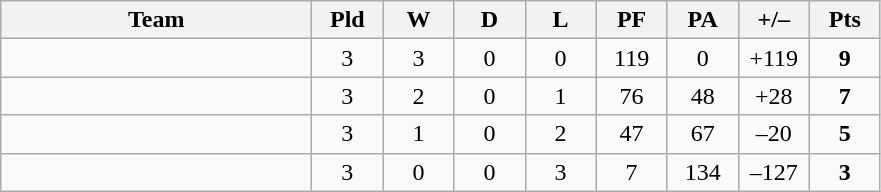<table class="wikitable" style="text-align: center;">
<tr>
<th width="200">Team</th>
<th width="40">Pld</th>
<th width="40">W</th>
<th width="40">D</th>
<th width="40">L</th>
<th width="40">PF</th>
<th width="40">PA</th>
<th width="40">+/–</th>
<th width="40">Pts</th>
</tr>
<tr>
<td align=left></td>
<td>3</td>
<td>3</td>
<td>0</td>
<td>0</td>
<td>119</td>
<td>0</td>
<td>+119</td>
<td><strong>9</strong></td>
</tr>
<tr>
<td align=left></td>
<td>3</td>
<td>2</td>
<td>0</td>
<td>1</td>
<td>76</td>
<td>48</td>
<td>+28</td>
<td><strong>7</strong></td>
</tr>
<tr>
<td align=left></td>
<td>3</td>
<td>1</td>
<td>0</td>
<td>2</td>
<td>47</td>
<td>67</td>
<td>–20</td>
<td><strong>5</strong></td>
</tr>
<tr>
<td align=left></td>
<td>3</td>
<td>0</td>
<td>0</td>
<td>3</td>
<td>7</td>
<td>134</td>
<td>–127</td>
<td><strong>3</strong></td>
</tr>
</table>
